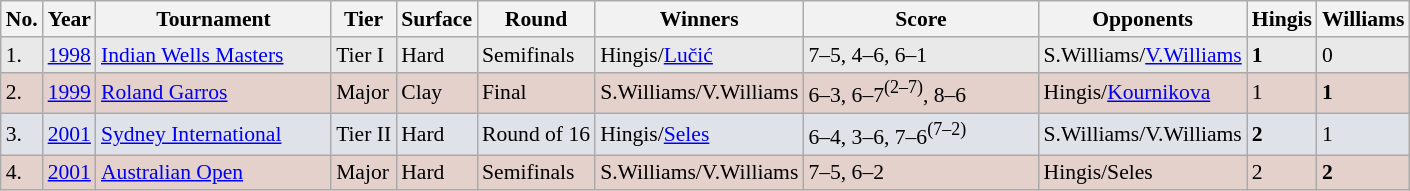<table class="sortable wikitable" style="font-size:90%;">
<tr>
<th>No.</th>
<th>Year</th>
<th width=150>Tournament</th>
<th>Tier</th>
<th>Surface</th>
<th>Round</th>
<th>Winners</th>
<th width=150>Score</th>
<th>Opponents</th>
<th>Hingis</th>
<th>Williams</th>
</tr>
<tr bgcolor="#e9e9e9">
<td>1.</td>
<td><a href='#'>1998</a></td>
<td> <a href='#'>Indian Wells Masters</a></td>
<td>Tier I</td>
<td>Hard</td>
<td>Semifinals</td>
<td>Hingis/<a href='#'>Lučić</a></td>
<td>7–5, 4–6, 6–1</td>
<td>S.Williams/<a href='#'>V.Williams</a></td>
<td><strong>1</strong></td>
<td>0</td>
</tr>
<tr bgcolor="#e5d1cb">
<td>2.</td>
<td><a href='#'>1999</a></td>
<td> <a href='#'>Roland Garros</a></td>
<td>Major</td>
<td>Clay</td>
<td>Final</td>
<td>S.Williams/V.Williams</td>
<td>6–3, 6–7<sup>(2–7)</sup>, 8–6</td>
<td>Hingis/<a href='#'>Kournikova</a></td>
<td>1</td>
<td><strong>1</strong></td>
</tr>
<tr bgcolor="#dfe2e9">
<td>3.</td>
<td><a href='#'>2001</a></td>
<td> <a href='#'>Sydney International</a></td>
<td>Tier II</td>
<td>Hard</td>
<td>Round of 16</td>
<td>Hingis/<a href='#'>Seles</a></td>
<td>6–4, 3–6, 7–6<sup>(7–2)</sup></td>
<td>S.Williams/V.Williams</td>
<td><strong>2</strong></td>
<td>1</td>
</tr>
<tr bgcolor="#e5d1cb">
<td>4.</td>
<td><a href='#'>2001</a></td>
<td> <a href='#'>Australian Open</a></td>
<td>Major</td>
<td>Hard</td>
<td>Semifinals</td>
<td>S.Williams/V.Williams</td>
<td>7–5, 6–2</td>
<td>Hingis/Seles</td>
<td>2</td>
<td><strong>2</strong></td>
</tr>
</table>
